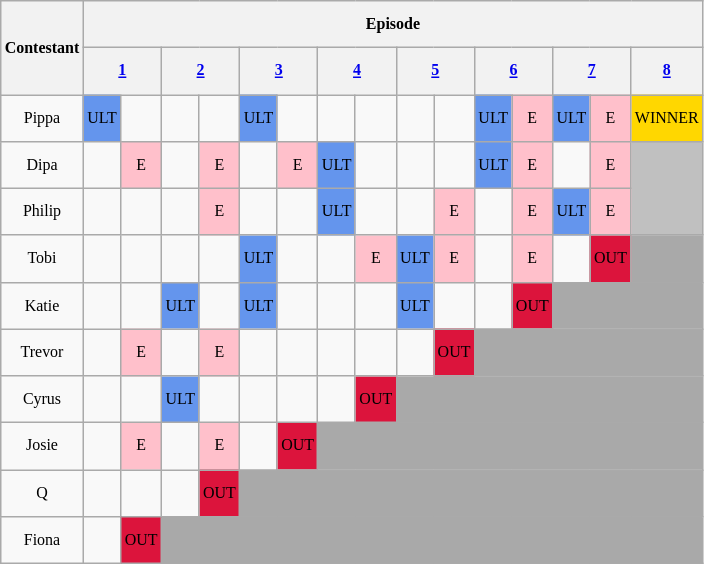<table class="wikitable" style="text-align: center; font-size: 8pt; line-height:26px;">
<tr>
<th rowspan="2">Contestant</th>
<th colspan="15">Episode</th>
</tr>
<tr>
<th colspan="2"><a href='#'>1</a></th>
<th colspan="2"><a href='#'>2</a></th>
<th colspan="2"><a href='#'>3</a></th>
<th colspan="2"><a href='#'>4</a></th>
<th colspan="2"><a href='#'>5</a></th>
<th colspan="2"><a href='#'>6</a></th>
<th colspan="2"><a href='#'>7</a></th>
<th><a href='#'>8</a></th>
</tr>
<tr>
<td>Pippa</td>
<td style="background:cornflowerblue">ULT</td>
<td></td>
<td></td>
<td></td>
<td style="background:cornflowerblue">ULT</td>
<td></td>
<td></td>
<td></td>
<td></td>
<td></td>
<td style="background:cornflowerblue">ULT</td>
<td style="background:pink">E</td>
<td style="background:cornflowerblue">ULT</td>
<td style="background:pink">E</td>
<td style="background:gold">WINNER</td>
</tr>
<tr>
<td>Dipa</td>
<td></td>
<td style="background:pink">E</td>
<td></td>
<td style="background:pink">E</td>
<td></td>
<td style="background:pink">E</td>
<td style="background:cornflowerblue">ULT</td>
<td></td>
<td></td>
<td></td>
<td style="background:cornflowerblue">ULT</td>
<td style="background:pink">E</td>
<td></td>
<td style="background:pink">E</td>
<td rowspan="2"style="background:silver"></td>
</tr>
<tr>
<td>Philip</td>
<td></td>
<td></td>
<td></td>
<td style="background:pink">E</td>
<td></td>
<td></td>
<td style="background:cornflowerblue">ULT</td>
<td></td>
<td></td>
<td style="background:pink">E</td>
<td></td>
<td style="background:pink">E</td>
<td style="background:cornflowerblue">ULT</td>
<td style="background:pink">E</td>
</tr>
<tr>
<td>Tobi</td>
<td></td>
<td></td>
<td></td>
<td></td>
<td style="background:cornflowerblue">ULT</td>
<td></td>
<td></td>
<td style="background:pink">E</td>
<td style="background:cornflowerblue">ULT</td>
<td style="background:pink">E</td>
<td></td>
<td style="background:pink">E</td>
<td></td>
<td style="background:crimson">OUT</td>
<td style="background:darkgray"></td>
</tr>
<tr>
<td>Katie</td>
<td></td>
<td></td>
<td style="background:cornflowerblue">ULT</td>
<td></td>
<td style="background:cornflowerblue">ULT</td>
<td></td>
<td></td>
<td></td>
<td style="background:cornflowerblue">ULT</td>
<td></td>
<td></td>
<td style="background:crimson">OUT</td>
<td colspan="3" style="background:darkgray"></td>
</tr>
<tr>
<td>Trevor</td>
<td></td>
<td style="background:pink">E</td>
<td></td>
<td style="background:pink">E</td>
<td></td>
<td></td>
<td></td>
<td></td>
<td></td>
<td style="background:crimson">OUT</td>
<td colspan="5" style="background:darkgray"></td>
</tr>
<tr>
<td>Cyrus</td>
<td></td>
<td></td>
<td style="background:cornflowerblue">ULT</td>
<td></td>
<td></td>
<td></td>
<td></td>
<td style="background:crimson">OUT</td>
<td colspan="7" style="background:darkgray"></td>
</tr>
<tr>
<td>Josie</td>
<td></td>
<td style="background:pink">E</td>
<td></td>
<td style="background:pink">E</td>
<td></td>
<td style="background:crimson">OUT</td>
<td colspan="9" style="background:darkgray"></td>
</tr>
<tr>
<td>Q</td>
<td></td>
<td></td>
<td></td>
<td style="background:crimson">OUT</td>
<td colspan="11" style="background:darkgray"></td>
</tr>
<tr>
<td>Fiona</td>
<td></td>
<td style="background:crimson">OUT</td>
<td colspan="13" style="background:darkgray"></td>
</tr>
</table>
